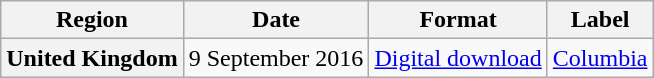<table class="wikitable plainrowheaders unsortable">
<tr>
<th>Region</th>
<th>Date</th>
<th>Format</th>
<th>Label</th>
</tr>
<tr>
<th scope="row">United Kingdom</th>
<td>9 September 2016</td>
<td><a href='#'>Digital download</a></td>
<td><a href='#'>Columbia</a></td>
</tr>
</table>
